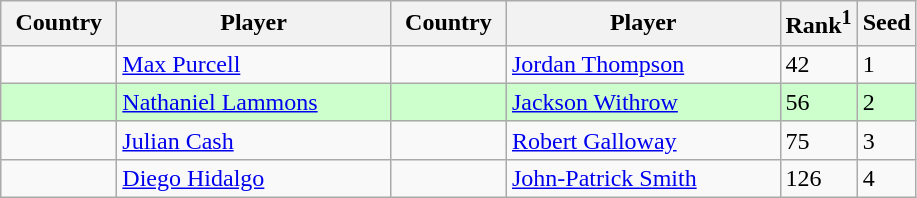<table class="sortable wikitable">
<tr>
<th width="70">Country</th>
<th width="175">Player</th>
<th width="70">Country</th>
<th width="175">Player</th>
<th>Rank<sup>1</sup></th>
<th>Seed</th>
</tr>
<tr>
<td></td>
<td><a href='#'>Max Purcell</a></td>
<td></td>
<td><a href='#'>Jordan Thompson</a></td>
<td>42</td>
<td>1</td>
</tr>
<tr bgcolor=#cfc>
<td></td>
<td><a href='#'>Nathaniel Lammons</a></td>
<td></td>
<td><a href='#'>Jackson Withrow</a></td>
<td>56</td>
<td>2</td>
</tr>
<tr>
<td></td>
<td><a href='#'>Julian Cash</a></td>
<td></td>
<td><a href='#'>Robert Galloway</a></td>
<td>75</td>
<td>3</td>
</tr>
<tr>
<td></td>
<td><a href='#'>Diego Hidalgo</a></td>
<td></td>
<td><a href='#'>John-Patrick Smith</a></td>
<td>126</td>
<td>4</td>
</tr>
</table>
